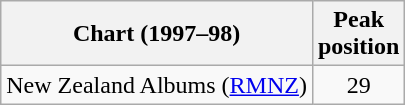<table class="wikitable sortable plainrowheaders" style="text-align:center">
<tr>
<th scope="col">Chart (1997–98)</th>
<th scope="col">Peak<br>position</th>
</tr>
<tr>
<td align="left">New Zealand Albums (<a href='#'>RMNZ</a>)</td>
<td style="text-align:center;">29</td>
</tr>
</table>
